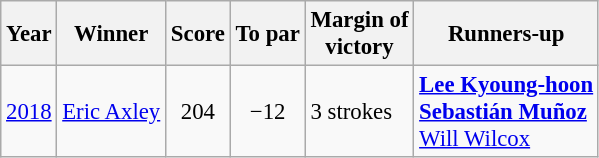<table class=wikitable style=font-size:95%>
<tr>
<th>Year</th>
<th>Winner</th>
<th>Score</th>
<th>To par</th>
<th>Margin of<br>victory</th>
<th>Runners-up</th>
</tr>
<tr>
<td><a href='#'>2018</a></td>
<td> <a href='#'>Eric Axley</a></td>
<td align=center>204</td>
<td align=center>−12</td>
<td>3 strokes</td>
<td> <strong><a href='#'>Lee Kyoung-hoon</a></strong><br> <strong><a href='#'>Sebastián Muñoz</a></strong><br> <a href='#'>Will Wilcox</a></td>
</tr>
</table>
